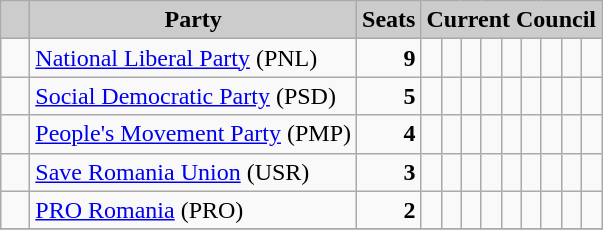<table class="wikitable">
<tr>
<th style="background:#ccc">   </th>
<th style="background:#ccc">Party</th>
<th style="background:#ccc">Seats</th>
<th style="background:#ccc" colspan="9">Current Council</th>
</tr>
<tr>
<td>  </td>
<td><a href='#'>National Liberal Party</a> (PNL)</td>
<td style="text-align: right"><strong>9</strong></td>
<td>  </td>
<td>  </td>
<td>  </td>
<td>  </td>
<td>  </td>
<td>  </td>
<td>  </td>
<td>  </td>
<td>  </td>
</tr>
<tr>
<td>  </td>
<td><a href='#'>Social Democratic Party</a> (PSD)</td>
<td style="text-align: right"><strong>5</strong></td>
<td>  </td>
<td>  </td>
<td>  </td>
<td>  </td>
<td>  </td>
<td> </td>
<td> </td>
<td> </td>
<td> </td>
</tr>
<tr>
<td>  </td>
<td><a href='#'>People's Movement Party</a> (PMP)</td>
<td style="text-align: right"><strong>4</strong></td>
<td>  </td>
<td>  </td>
<td>  </td>
<td>  </td>
<td> </td>
<td> </td>
<td> </td>
<td> </td>
<td> </td>
</tr>
<tr>
<td>  </td>
<td><a href='#'>Save Romania Union</a> (USR)</td>
<td style="text-align: right"><strong>3</strong></td>
<td></td>
<td></td>
<td></td>
<td> </td>
<td> </td>
<td> </td>
<td> </td>
<td> </td>
<td> </td>
</tr>
<tr>
<td>  </td>
<td><a href='#'>PRO Romania</a> (PRO)</td>
<td style="text-align: right"><strong>2</strong></td>
<td>  </td>
<td>  </td>
<td> </td>
<td> </td>
<td> </td>
<td> </td>
<td> </td>
<td> </td>
<td> </td>
</tr>
<tr>
</tr>
</table>
